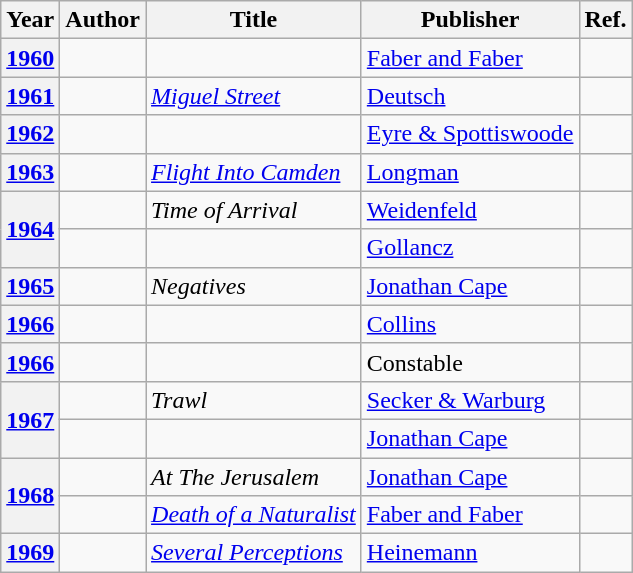<table class="wikitable sortable mw-collapsible">
<tr>
<th>Year</th>
<th>Author</th>
<th>Title</th>
<th>Publisher</th>
<th>Ref.</th>
</tr>
<tr>
<th><a href='#'>1960</a></th>
<td></td>
<td><em></em></td>
<td><a href='#'>Faber and Faber</a></td>
<td></td>
</tr>
<tr>
<th><a href='#'>1961</a></th>
<td></td>
<td><em><a href='#'>Miguel Street</a></em></td>
<td><a href='#'>Deutsch</a></td>
<td></td>
</tr>
<tr>
<th><a href='#'>1962</a></th>
<td></td>
<td><em></em></td>
<td><a href='#'>Eyre & Spottiswoode</a></td>
<td></td>
</tr>
<tr>
<th><a href='#'>1963</a></th>
<td></td>
<td><em><a href='#'>Flight Into Camden</a></em></td>
<td><a href='#'>Longman</a></td>
<td></td>
</tr>
<tr>
<th rowspan="2"><a href='#'>1964</a></th>
<td></td>
<td><em>Time of Arrival</em></td>
<td><a href='#'>Weidenfeld</a></td>
<td></td>
</tr>
<tr>
<td></td>
<td><em></em></td>
<td><a href='#'>Gollancz</a></td>
<td></td>
</tr>
<tr>
<th><a href='#'>1965</a></th>
<td></td>
<td><em>Negatives</em></td>
<td><a href='#'>Jonathan Cape</a></td>
<td></td>
</tr>
<tr>
<th><a href='#'>1966</a></th>
<td></td>
<td><em></em></td>
<td><a href='#'>Collins</a></td>
<td></td>
</tr>
<tr>
<th><a href='#'>1966</a></th>
<td></td>
<td><em></em></td>
<td>Constable</td>
<td></td>
</tr>
<tr>
<th rowspan="2"><a href='#'>1967</a></th>
<td></td>
<td><em>Trawl</em></td>
<td><a href='#'>Secker & Warburg</a></td>
<td></td>
</tr>
<tr>
<td></td>
<td><em></em></td>
<td><a href='#'>Jonathan Cape</a></td>
<td></td>
</tr>
<tr>
<th rowspan="2"><a href='#'>1968</a></th>
<td></td>
<td><em>At The Jerusalem</em></td>
<td><a href='#'>Jonathan Cape</a></td>
<td></td>
</tr>
<tr>
<td></td>
<td><em><a href='#'>Death of a Naturalist</a></em></td>
<td><a href='#'>Faber and Faber</a></td>
<td></td>
</tr>
<tr>
<th><a href='#'>1969</a></th>
<td></td>
<td><em><a href='#'>Several Perceptions</a></em></td>
<td><a href='#'>Heinemann</a></td>
<td></td>
</tr>
</table>
